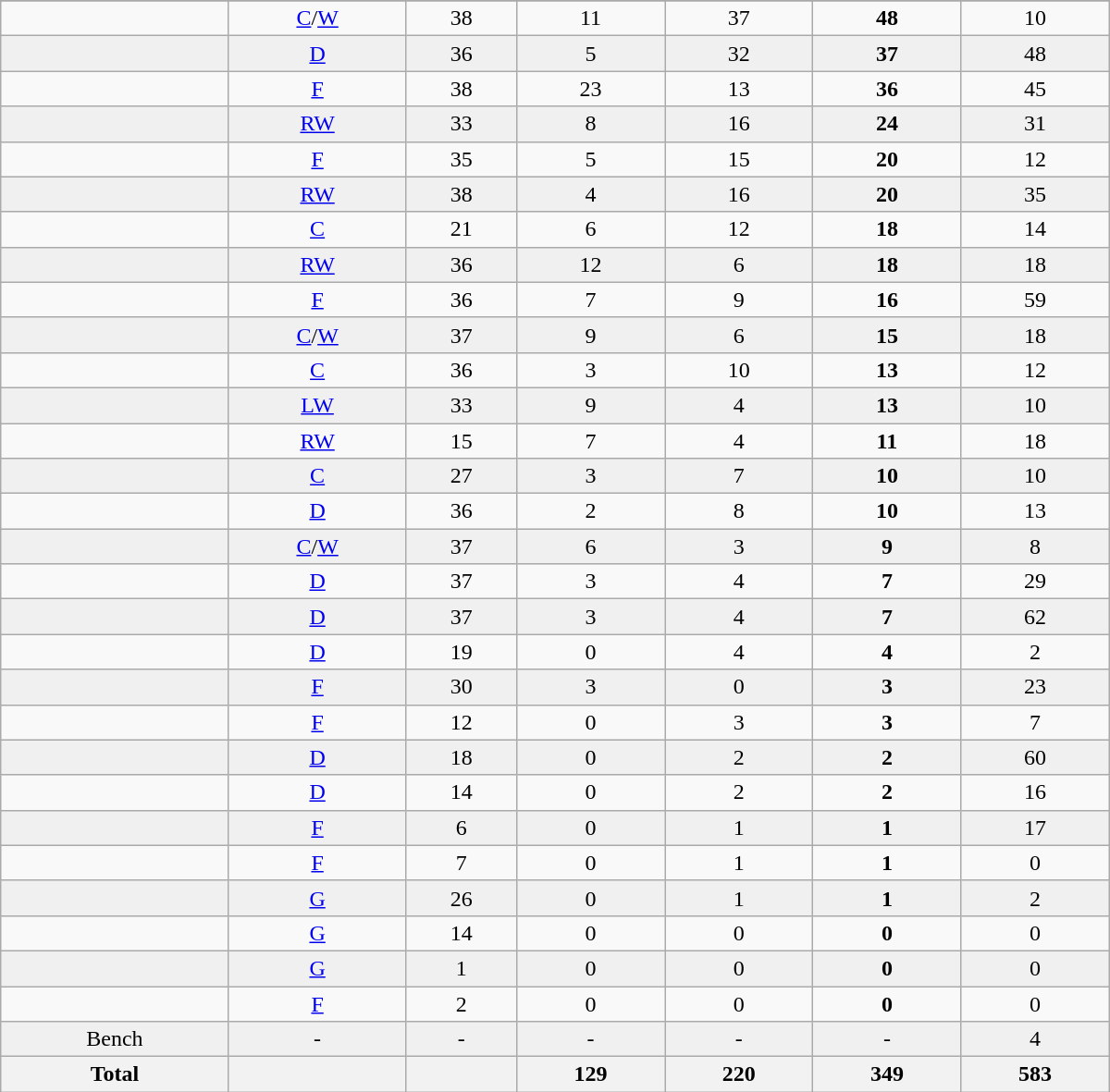<table class="wikitable sortable" width=800>
<tr align="center">
</tr>
<tr align="center" bgcolor="">
<td></td>
<td><a href='#'>C</a>/<a href='#'>W</a></td>
<td>38</td>
<td>11</td>
<td>37</td>
<td><strong>48</strong></td>
<td>10</td>
</tr>
<tr align="center" bgcolor="f0f0f0">
<td></td>
<td><a href='#'>D</a></td>
<td>36</td>
<td>5</td>
<td>32</td>
<td><strong>37</strong></td>
<td>48</td>
</tr>
<tr align="center" bgcolor="">
<td></td>
<td><a href='#'>F</a></td>
<td>38</td>
<td>23</td>
<td>13</td>
<td><strong>36</strong></td>
<td>45</td>
</tr>
<tr align="center" bgcolor="f0f0f0">
<td></td>
<td><a href='#'>RW</a></td>
<td>33</td>
<td>8</td>
<td>16</td>
<td><strong>24</strong></td>
<td>31</td>
</tr>
<tr align="center" bgcolor="">
<td></td>
<td><a href='#'>F</a></td>
<td>35</td>
<td>5</td>
<td>15</td>
<td><strong>20</strong></td>
<td>12</td>
</tr>
<tr align="center" bgcolor="f0f0f0">
<td></td>
<td><a href='#'>RW</a></td>
<td>38</td>
<td>4</td>
<td>16</td>
<td><strong>20</strong></td>
<td>35</td>
</tr>
<tr align="center" bgcolor="">
<td></td>
<td><a href='#'>C</a></td>
<td>21</td>
<td>6</td>
<td>12</td>
<td><strong>18</strong></td>
<td>14</td>
</tr>
<tr align="center" bgcolor="f0f0f0">
<td></td>
<td><a href='#'>RW</a></td>
<td>36</td>
<td>12</td>
<td>6</td>
<td><strong>18</strong></td>
<td>18</td>
</tr>
<tr align="center" bgcolor="">
<td></td>
<td><a href='#'>F</a></td>
<td>36</td>
<td>7</td>
<td>9</td>
<td><strong>16</strong></td>
<td>59</td>
</tr>
<tr align="center" bgcolor="f0f0f0">
<td></td>
<td><a href='#'>C</a>/<a href='#'>W</a></td>
<td>37</td>
<td>9</td>
<td>6</td>
<td><strong>15</strong></td>
<td>18</td>
</tr>
<tr align="center" bgcolor="">
<td></td>
<td><a href='#'>C</a></td>
<td>36</td>
<td>3</td>
<td>10</td>
<td><strong>13</strong></td>
<td>12</td>
</tr>
<tr align="center" bgcolor="f0f0f0">
<td></td>
<td><a href='#'>LW</a></td>
<td>33</td>
<td>9</td>
<td>4</td>
<td><strong>13</strong></td>
<td>10</td>
</tr>
<tr align="center" bgcolor="">
<td></td>
<td><a href='#'>RW</a></td>
<td>15</td>
<td>7</td>
<td>4</td>
<td><strong>11</strong></td>
<td>18</td>
</tr>
<tr align="center" bgcolor="f0f0f0">
<td></td>
<td><a href='#'>C</a></td>
<td>27</td>
<td>3</td>
<td>7</td>
<td><strong>10</strong></td>
<td>10</td>
</tr>
<tr align="center" bgcolor="">
<td></td>
<td><a href='#'>D</a></td>
<td>36</td>
<td>2</td>
<td>8</td>
<td><strong>10</strong></td>
<td>13</td>
</tr>
<tr align="center" bgcolor="f0f0f0">
<td></td>
<td><a href='#'>C</a>/<a href='#'>W</a></td>
<td>37</td>
<td>6</td>
<td>3</td>
<td><strong>9</strong></td>
<td>8</td>
</tr>
<tr align="center" bgcolor="">
<td></td>
<td><a href='#'>D</a></td>
<td>37</td>
<td>3</td>
<td>4</td>
<td><strong>7</strong></td>
<td>29</td>
</tr>
<tr align="center" bgcolor="f0f0f0">
<td></td>
<td><a href='#'>D</a></td>
<td>37</td>
<td>3</td>
<td>4</td>
<td><strong>7</strong></td>
<td>62</td>
</tr>
<tr align="center" bgcolor="">
<td></td>
<td><a href='#'>D</a></td>
<td>19</td>
<td>0</td>
<td>4</td>
<td><strong>4</strong></td>
<td>2</td>
</tr>
<tr align="center" bgcolor="f0f0f0">
<td></td>
<td><a href='#'>F</a></td>
<td>30</td>
<td>3</td>
<td>0</td>
<td><strong>3</strong></td>
<td>23</td>
</tr>
<tr align="center" bgcolor="">
<td></td>
<td><a href='#'>F</a></td>
<td>12</td>
<td>0</td>
<td>3</td>
<td><strong>3</strong></td>
<td>7</td>
</tr>
<tr align="center" bgcolor="f0f0f0">
<td></td>
<td><a href='#'>D</a></td>
<td>18</td>
<td>0</td>
<td>2</td>
<td><strong>2</strong></td>
<td>60</td>
</tr>
<tr align="center" bgcolor="">
<td></td>
<td><a href='#'>D</a></td>
<td>14</td>
<td>0</td>
<td>2</td>
<td><strong>2</strong></td>
<td>16</td>
</tr>
<tr align="center" bgcolor="f0f0f0">
<td></td>
<td><a href='#'>F</a></td>
<td>6</td>
<td>0</td>
<td>1</td>
<td><strong>1</strong></td>
<td>17</td>
</tr>
<tr align="center" bgcolor="">
<td></td>
<td><a href='#'>F</a></td>
<td>7</td>
<td>0</td>
<td>1</td>
<td><strong>1</strong></td>
<td>0</td>
</tr>
<tr align="center" bgcolor="f0f0f0">
<td></td>
<td><a href='#'>G</a></td>
<td>26</td>
<td>0</td>
<td>1</td>
<td><strong>1</strong></td>
<td>2</td>
</tr>
<tr align="center" bgcolor="">
<td></td>
<td><a href='#'>G</a></td>
<td>14</td>
<td>0</td>
<td>0</td>
<td><strong>0</strong></td>
<td>0</td>
</tr>
<tr align="center" bgcolor="f0f0f0">
<td></td>
<td><a href='#'>G</a></td>
<td>1</td>
<td>0</td>
<td>0</td>
<td><strong>0</strong></td>
<td>0</td>
</tr>
<tr align="center" bgcolor="">
<td></td>
<td><a href='#'>F</a></td>
<td>2</td>
<td>0</td>
<td>0</td>
<td><strong>0</strong></td>
<td>0</td>
</tr>
<tr align="center" bgcolor="f0f0f0">
<td>Bench</td>
<td>-</td>
<td>-</td>
<td>-</td>
<td>-</td>
<td>-</td>
<td>4</td>
</tr>
<tr>
<th>Total</th>
<th></th>
<th></th>
<th>129</th>
<th>220</th>
<th>349</th>
<th>583</th>
</tr>
</table>
